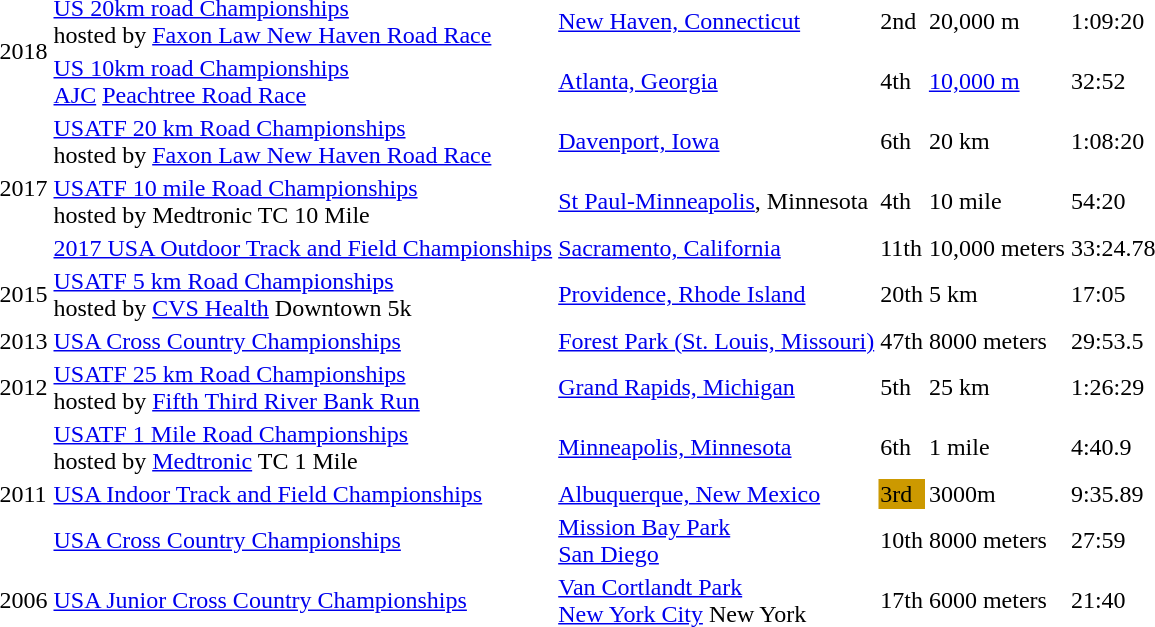<table>
<tr>
<td rowspan=2>2018</td>
<td><a href='#'>US 20km road Championships</a><br>hosted by <a href='#'>Faxon Law New Haven Road Race</a></td>
<td><a href='#'>New Haven, Connecticut</a></td>
<td>2nd</td>
<td>20,000 m</td>
<td>1:09:20</td>
</tr>
<tr>
<td><a href='#'>US 10km road Championships</a><br><a href='#'>AJC</a> <a href='#'>Peachtree Road Race</a></td>
<td><a href='#'>Atlanta, Georgia</a></td>
<td>4th</td>
<td><a href='#'>10,000 m</a></td>
<td>32:52</td>
</tr>
<tr>
<td rowspan=3>2017</td>
<td><a href='#'>USATF 20 km Road Championships</a><br>hosted by <a href='#'>Faxon Law New Haven Road Race</a></td>
<td><a href='#'>Davenport, Iowa</a></td>
<td>6th</td>
<td>20 km</td>
<td>1:08:20</td>
</tr>
<tr>
<td><a href='#'>USATF 10 mile Road Championships</a><br> hosted by Medtronic TC 10 Mile</td>
<td><a href='#'>St Paul-Minneapolis</a>, Minnesota</td>
<td>4th</td>
<td>10 mile</td>
<td>54:20</td>
</tr>
<tr>
<td><a href='#'>2017 USA Outdoor Track and Field Championships</a></td>
<td><a href='#'>Sacramento, California</a></td>
<td>11th</td>
<td>10,000 meters</td>
<td>33:24.78</td>
</tr>
<tr>
<td>2015</td>
<td><a href='#'>USATF 5 km Road Championships</a><br> hosted by <a href='#'>CVS Health</a> Downtown 5k</td>
<td><a href='#'>Providence, Rhode Island</a></td>
<td>20th</td>
<td>5 km</td>
<td>17:05</td>
</tr>
<tr>
<td>2013</td>
<td><a href='#'>USA Cross Country Championships</a></td>
<td><a href='#'>Forest Park (St. Louis, Missouri)</a></td>
<td>47th</td>
<td>8000 meters</td>
<td>29:53.5</td>
</tr>
<tr>
<td>2012</td>
<td><a href='#'>USATF 25 km Road Championships</a><br> hosted by <a href='#'>Fifth Third River Bank Run</a></td>
<td><a href='#'>Grand Rapids, Michigan</a></td>
<td>5th</td>
<td>25 km</td>
<td>1:26:29</td>
</tr>
<tr>
<td rowspan=3>2011</td>
<td><a href='#'>USATF 1 Mile Road Championships</a><br> hosted by <a href='#'>Medtronic</a> TC 1 Mile</td>
<td><a href='#'>Minneapolis, Minnesota</a></td>
<td>6th</td>
<td>1 mile</td>
<td>4:40.9</td>
</tr>
<tr>
<td><a href='#'>USA Indoor Track and Field Championships</a></td>
<td><a href='#'>Albuquerque, New Mexico</a></td>
<td bgcolor=cc9900>3rd</td>
<td>3000m</td>
<td>9:35.89</td>
</tr>
<tr>
<td><a href='#'>USA Cross Country Championships</a></td>
<td><a href='#'>Mission Bay Park</a><br><a href='#'>San Diego</a></td>
<td>10th</td>
<td>8000 meters</td>
<td>27:59</td>
</tr>
<tr>
<td>2006</td>
<td><a href='#'>USA Junior Cross Country Championships</a></td>
<td><a href='#'>Van Cortlandt Park</a><br><a href='#'>New York City</a> New York</td>
<td>17th</td>
<td>6000 meters</td>
<td>21:40</td>
</tr>
</table>
